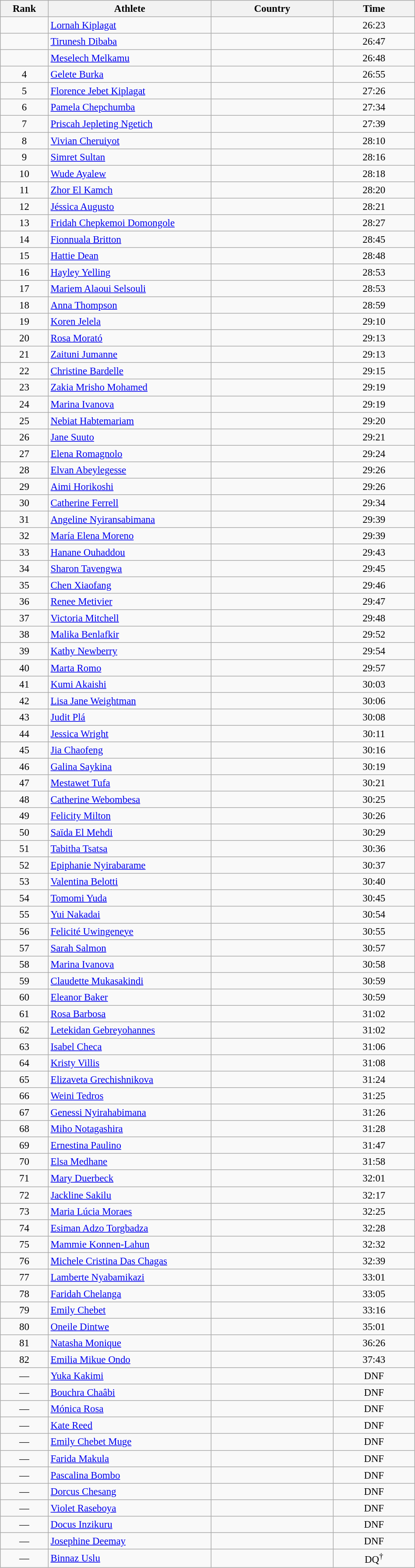<table class="wikitable sortable" style=" text-align:center; font-size:95%;" width="50%">
<tr>
<th width=5%>Rank</th>
<th width=20%>Athlete</th>
<th width=15%>Country</th>
<th width=10%>Time</th>
</tr>
<tr>
<td align=center></td>
<td align=left><a href='#'>Lornah Kiplagat</a></td>
<td align=left></td>
<td>26:23</td>
</tr>
<tr>
<td align=center></td>
<td align=left><a href='#'>Tirunesh Dibaba</a></td>
<td align=left></td>
<td>26:47</td>
</tr>
<tr>
<td align=center></td>
<td align=left><a href='#'>Meselech Melkamu</a></td>
<td align=left></td>
<td>26:48</td>
</tr>
<tr>
<td align=center>4</td>
<td align=left><a href='#'>Gelete Burka</a></td>
<td align=left></td>
<td>26:55</td>
</tr>
<tr>
<td align=center>5</td>
<td align=left><a href='#'>Florence Jebet Kiplagat</a></td>
<td align=left></td>
<td>27:26</td>
</tr>
<tr>
<td align=center>6</td>
<td align=left><a href='#'>Pamela Chepchumba</a></td>
<td align=left></td>
<td>27:34</td>
</tr>
<tr>
<td align=center>7</td>
<td align=left><a href='#'>Priscah Jepleting Ngetich</a></td>
<td align=left></td>
<td>27:39</td>
</tr>
<tr>
<td align=center>8</td>
<td align=left><a href='#'>Vivian Cheruiyot</a></td>
<td align=left></td>
<td>28:10</td>
</tr>
<tr>
<td align=center>9</td>
<td align=left><a href='#'>Simret Sultan</a></td>
<td align=left></td>
<td>28:16</td>
</tr>
<tr>
<td align=center>10</td>
<td align=left><a href='#'>Wude Ayalew</a></td>
<td align=left></td>
<td>28:18</td>
</tr>
<tr>
<td align=center>11</td>
<td align=left><a href='#'>Zhor El Kamch</a></td>
<td align=left></td>
<td>28:20</td>
</tr>
<tr>
<td align=center>12</td>
<td align=left><a href='#'>Jéssica Augusto</a></td>
<td align=left></td>
<td>28:21</td>
</tr>
<tr>
<td align=center>13</td>
<td align=left><a href='#'>Fridah Chepkemoi Domongole</a></td>
<td align=left></td>
<td>28:27</td>
</tr>
<tr>
<td align=center>14</td>
<td align=left><a href='#'>Fionnuala Britton</a></td>
<td align=left></td>
<td>28:45</td>
</tr>
<tr>
<td align=center>15</td>
<td align=left><a href='#'>Hattie Dean</a></td>
<td align=left></td>
<td>28:48</td>
</tr>
<tr>
<td align=center>16</td>
<td align=left><a href='#'>Hayley Yelling</a></td>
<td align=left></td>
<td>28:53</td>
</tr>
<tr>
<td align=center>17</td>
<td align=left><a href='#'>Mariem Alaoui Selsouli</a></td>
<td align=left></td>
<td>28:53</td>
</tr>
<tr>
<td align=center>18</td>
<td align=left><a href='#'>Anna Thompson</a></td>
<td align=left></td>
<td>28:59</td>
</tr>
<tr>
<td align=center>19</td>
<td align=left><a href='#'>Koren Jelela</a></td>
<td align=left></td>
<td>29:10</td>
</tr>
<tr>
<td align=center>20</td>
<td align=left><a href='#'>Rosa Morató</a></td>
<td align=left></td>
<td>29:13</td>
</tr>
<tr>
<td align=center>21</td>
<td align=left><a href='#'>Zaituni Jumanne</a></td>
<td align=left></td>
<td>29:13</td>
</tr>
<tr>
<td align=center>22</td>
<td align=left><a href='#'>Christine Bardelle</a></td>
<td align=left></td>
<td>29:15</td>
</tr>
<tr>
<td align=center>23</td>
<td align=left><a href='#'>Zakia Mrisho Mohamed</a></td>
<td align=left></td>
<td>29:19</td>
</tr>
<tr>
<td align=center>24</td>
<td align=left><a href='#'>Marina Ivanova</a></td>
<td align=left></td>
<td>29:19</td>
</tr>
<tr>
<td align=center>25</td>
<td align=left><a href='#'>Nebiat Habtemariam</a></td>
<td align=left></td>
<td>29:20</td>
</tr>
<tr>
<td align=center>26</td>
<td align=left><a href='#'>Jane Suuto</a></td>
<td align=left></td>
<td>29:21</td>
</tr>
<tr>
<td align=center>27</td>
<td align=left><a href='#'>Elena Romagnolo</a></td>
<td align=left></td>
<td>29:24</td>
</tr>
<tr>
<td align=center>28</td>
<td align=left><a href='#'>Elvan Abeylegesse</a></td>
<td align=left></td>
<td>29:26</td>
</tr>
<tr>
<td align=center>29</td>
<td align=left><a href='#'>Aimi Horikoshi</a></td>
<td align=left></td>
<td>29:26</td>
</tr>
<tr>
<td align=center>30</td>
<td align=left><a href='#'>Catherine Ferrell</a></td>
<td align=left></td>
<td>29:34</td>
</tr>
<tr>
<td align=center>31</td>
<td align=left><a href='#'>Angeline Nyiransabimana</a></td>
<td align=left></td>
<td>29:39</td>
</tr>
<tr>
<td align=center>32</td>
<td align=left><a href='#'>María Elena Moreno</a></td>
<td align=left></td>
<td>29:39</td>
</tr>
<tr>
<td align=center>33</td>
<td align=left><a href='#'>Hanane Ouhaddou</a></td>
<td align=left></td>
<td>29:43</td>
</tr>
<tr>
<td align=center>34</td>
<td align=left><a href='#'>Sharon Tavengwa</a></td>
<td align=left></td>
<td>29:45</td>
</tr>
<tr>
<td align=center>35</td>
<td align=left><a href='#'>Chen Xiaofang</a></td>
<td align=left></td>
<td>29:46</td>
</tr>
<tr>
<td align=center>36</td>
<td align=left><a href='#'>Renee Metivier</a></td>
<td align=left></td>
<td>29:47</td>
</tr>
<tr>
<td align=center>37</td>
<td align=left><a href='#'>Victoria Mitchell</a></td>
<td align=left></td>
<td>29:48</td>
</tr>
<tr>
<td align=center>38</td>
<td align=left><a href='#'>Malika Benlafkir</a></td>
<td align=left></td>
<td>29:52</td>
</tr>
<tr>
<td align=center>39</td>
<td align=left><a href='#'>Kathy Newberry</a></td>
<td align=left></td>
<td>29:54</td>
</tr>
<tr>
<td align=center>40</td>
<td align=left><a href='#'>Marta Romo</a></td>
<td align=left></td>
<td>29:57</td>
</tr>
<tr>
<td align=center>41</td>
<td align=left><a href='#'>Kumi Akaishi</a></td>
<td align=left></td>
<td>30:03</td>
</tr>
<tr>
<td align=center>42</td>
<td align=left><a href='#'>Lisa Jane Weightman</a></td>
<td align=left></td>
<td>30:06</td>
</tr>
<tr>
<td align=center>43</td>
<td align=left><a href='#'>Judit Plá</a></td>
<td align=left></td>
<td>30:08</td>
</tr>
<tr>
<td align=center>44</td>
<td align=left><a href='#'>Jessica Wright</a></td>
<td align=left></td>
<td>30:11</td>
</tr>
<tr>
<td align=center>45</td>
<td align=left><a href='#'>Jia Chaofeng</a></td>
<td align=left></td>
<td>30:16</td>
</tr>
<tr>
<td align=center>46</td>
<td align=left><a href='#'>Galina Saykina</a></td>
<td align=left></td>
<td>30:19</td>
</tr>
<tr>
<td align=center>47</td>
<td align=left><a href='#'>Mestawet Tufa</a></td>
<td align=left></td>
<td>30:21</td>
</tr>
<tr>
<td align=center>48</td>
<td align=left><a href='#'>Catherine Webombesa</a></td>
<td align=left></td>
<td>30:25</td>
</tr>
<tr>
<td align=center>49</td>
<td align=left><a href='#'>Felicity Milton</a></td>
<td align=left></td>
<td>30:26</td>
</tr>
<tr>
<td align=center>50</td>
<td align=left><a href='#'>Saïda El Mehdi</a></td>
<td align=left></td>
<td>30:29</td>
</tr>
<tr>
<td align=center>51</td>
<td align=left><a href='#'>Tabitha Tsatsa</a></td>
<td align=left></td>
<td>30:36</td>
</tr>
<tr>
<td align=center>52</td>
<td align=left><a href='#'>Epiphanie Nyirabarame</a></td>
<td align=left></td>
<td>30:37</td>
</tr>
<tr>
<td align=center>53</td>
<td align=left><a href='#'>Valentina Belotti</a></td>
<td align=left></td>
<td>30:40</td>
</tr>
<tr>
<td align=center>54</td>
<td align=left><a href='#'>Tomomi Yuda</a></td>
<td align=left></td>
<td>30:45</td>
</tr>
<tr>
<td align=center>55</td>
<td align=left><a href='#'>Yui Nakadai</a></td>
<td align=left></td>
<td>30:54</td>
</tr>
<tr>
<td align=center>56</td>
<td align=left><a href='#'>Felicité Uwingeneye</a></td>
<td align=left></td>
<td>30:55</td>
</tr>
<tr>
<td align=center>57</td>
<td align=left><a href='#'>Sarah Salmon</a></td>
<td align=left></td>
<td>30:57</td>
</tr>
<tr>
<td align=center>58</td>
<td align=left><a href='#'>Marina Ivanova</a></td>
<td align=left></td>
<td>30:58</td>
</tr>
<tr>
<td align=center>59</td>
<td align=left><a href='#'>Claudette Mukasakindi</a></td>
<td align=left></td>
<td>30:59</td>
</tr>
<tr>
<td align=center>60</td>
<td align=left><a href='#'>Eleanor Baker</a></td>
<td align=left></td>
<td>30:59</td>
</tr>
<tr>
<td align=center>61</td>
<td align=left><a href='#'>Rosa Barbosa</a></td>
<td align=left></td>
<td>31:02</td>
</tr>
<tr>
<td align=center>62</td>
<td align=left><a href='#'>Letekidan Gebreyohannes</a></td>
<td align=left></td>
<td>31:02</td>
</tr>
<tr>
<td align=center>63</td>
<td align=left><a href='#'>Isabel Checa</a></td>
<td align=left></td>
<td>31:06</td>
</tr>
<tr>
<td align=center>64</td>
<td align=left><a href='#'>Kristy Villis</a></td>
<td align=left></td>
<td>31:08</td>
</tr>
<tr>
<td align=center>65</td>
<td align=left><a href='#'>Elizaveta Grechishnikova</a></td>
<td align=left></td>
<td>31:24</td>
</tr>
<tr>
<td align=center>66</td>
<td align=left><a href='#'>Weini Tedros</a></td>
<td align=left></td>
<td>31:25</td>
</tr>
<tr>
<td align=center>67</td>
<td align=left><a href='#'>Genessi Nyirahabimana</a></td>
<td align=left></td>
<td>31:26</td>
</tr>
<tr>
<td align=center>68</td>
<td align=left><a href='#'>Miho Notagashira</a></td>
<td align=left></td>
<td>31:28</td>
</tr>
<tr>
<td align=center>69</td>
<td align=left><a href='#'>Ernestina Paulino</a></td>
<td align=left></td>
<td>31:47</td>
</tr>
<tr>
<td align=center>70</td>
<td align=left><a href='#'>Elsa Medhane</a></td>
<td align=left></td>
<td>31:58</td>
</tr>
<tr>
<td align=center>71</td>
<td align=left><a href='#'>Mary Duerbeck</a></td>
<td align=left></td>
<td>32:01</td>
</tr>
<tr>
<td align=center>72</td>
<td align=left><a href='#'>Jackline Sakilu</a></td>
<td align=left></td>
<td>32:17</td>
</tr>
<tr>
<td align=center>73</td>
<td align=left><a href='#'>Maria Lúcia Moraes</a></td>
<td align=left></td>
<td>32:25</td>
</tr>
<tr>
<td align=center>74</td>
<td align=left><a href='#'>Esiman Adzo Torgbadza</a></td>
<td align=left></td>
<td>32:28</td>
</tr>
<tr>
<td align=center>75</td>
<td align=left><a href='#'>Mammie Konnen-Lahun</a></td>
<td align=left></td>
<td>32:32</td>
</tr>
<tr>
<td align=center>76</td>
<td align=left><a href='#'>Michele Cristina Das Chagas</a></td>
<td align=left></td>
<td>32:39</td>
</tr>
<tr>
<td align=center>77</td>
<td align=left><a href='#'>Lamberte Nyabamikazi</a></td>
<td align=left></td>
<td>33:01</td>
</tr>
<tr>
<td align=center>78</td>
<td align=left><a href='#'>Faridah Chelanga</a></td>
<td align=left></td>
<td>33:05</td>
</tr>
<tr>
<td align=center>79</td>
<td align=left><a href='#'>Emily Chebet</a></td>
<td align=left></td>
<td>33:16</td>
</tr>
<tr>
<td align=center>80</td>
<td align=left><a href='#'>Oneile Dintwe</a></td>
<td align=left></td>
<td>35:01</td>
</tr>
<tr>
<td align=center>81</td>
<td align=left><a href='#'>Natasha Monique</a></td>
<td align=left></td>
<td>36:26</td>
</tr>
<tr>
<td align=center>82</td>
<td align=left><a href='#'>Emilia Mikue Ondo</a></td>
<td align=left></td>
<td>37:43</td>
</tr>
<tr>
<td align=center>—</td>
<td align=left><a href='#'>Yuka Kakimi</a></td>
<td align=left></td>
<td>DNF</td>
</tr>
<tr>
<td align=center>—</td>
<td align=left><a href='#'>Bouchra Chaâbi</a></td>
<td align=left></td>
<td>DNF</td>
</tr>
<tr>
<td align=center>—</td>
<td align=left><a href='#'>Mónica Rosa</a></td>
<td align=left></td>
<td>DNF</td>
</tr>
<tr>
<td align=center>—</td>
<td align=left><a href='#'>Kate Reed</a></td>
<td align=left></td>
<td>DNF</td>
</tr>
<tr>
<td align=center>—</td>
<td align=left><a href='#'>Emily Chebet Muge</a></td>
<td align=left></td>
<td>DNF</td>
</tr>
<tr>
<td align=center>—</td>
<td align=left><a href='#'>Farida Makula</a></td>
<td align=left></td>
<td>DNF</td>
</tr>
<tr>
<td align=center>—</td>
<td align=left><a href='#'>Pascalina Bombo</a></td>
<td align=left></td>
<td>DNF</td>
</tr>
<tr>
<td align=center>—</td>
<td align=left><a href='#'>Dorcus Chesang</a></td>
<td align=left></td>
<td>DNF</td>
</tr>
<tr>
<td align=center>—</td>
<td align=left><a href='#'>Violet Raseboya</a></td>
<td align=left></td>
<td>DNF</td>
</tr>
<tr>
<td align=center>—</td>
<td align=left><a href='#'>Docus Inzikuru</a></td>
<td align=left></td>
<td>DNF</td>
</tr>
<tr>
<td align=center>—</td>
<td align=left><a href='#'>Josephine Deemay</a></td>
<td align=left></td>
<td>DNF</td>
</tr>
<tr>
<td align=center>—</td>
<td align=left><a href='#'>Binnaz Uslu</a></td>
<td align=left></td>
<td>DQ<sup>†</sup></td>
</tr>
</table>
